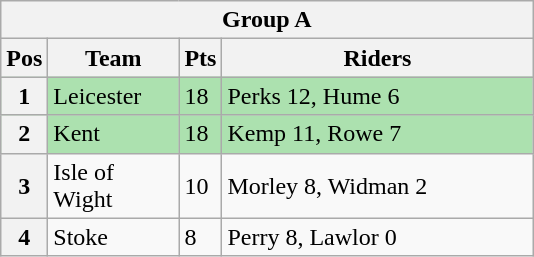<table class="wikitable">
<tr>
<th colspan="4">Group A</th>
</tr>
<tr>
<th width=20>Pos</th>
<th width=80>Team</th>
<th width=20>Pts</th>
<th width=200>Riders</th>
</tr>
<tr style="background:#ACE1AF;">
<th>1</th>
<td>Leicester</td>
<td>18</td>
<td>Perks 12, Hume 6</td>
</tr>
<tr style="background:#ACE1AF;">
<th>2</th>
<td>Kent</td>
<td>18</td>
<td>Kemp 11, Rowe 7</td>
</tr>
<tr>
<th>3</th>
<td>Isle of Wight</td>
<td>10</td>
<td>Morley 8, Widman 2</td>
</tr>
<tr>
<th>4</th>
<td>Stoke</td>
<td>8</td>
<td>Perry 8, Lawlor 0</td>
</tr>
</table>
